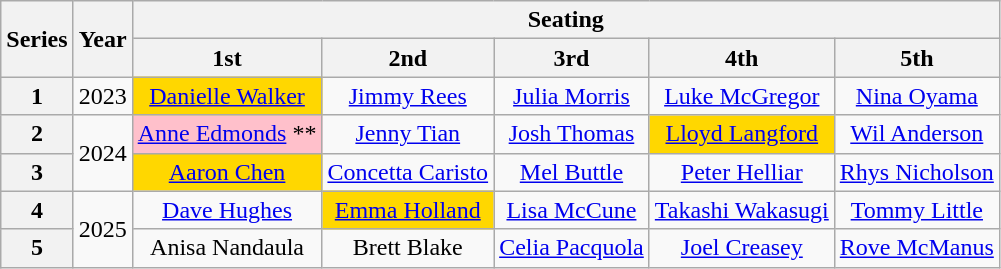<table class="wikitable" style="text-align:center;">
<tr>
<th rowspan=2>Series</th>
<th rowspan="2">Year</th>
<th colspan=5>Seating</th>
</tr>
<tr>
<th>1st</th>
<th>2nd</th>
<th>3rd</th>
<th>4th</th>
<th>5th</th>
</tr>
<tr>
<th>1</th>
<td>2023</td>
<td style="background:Gold;"><a href='#'>Danielle Walker</a> </td>
<td><a href='#'>Jimmy Rees</a></td>
<td><a href='#'>Julia Morris</a></td>
<td><a href='#'>Luke McGregor</a></td>
<td><a href='#'>Nina Oyama</a></td>
</tr>
<tr>
<th>2</th>
<td rowspan="2">2024</td>
<td style="background:Pink;"><a href='#'>Anne Edmonds</a> **</td>
<td><a href='#'>Jenny Tian</a></td>
<td><a href='#'>Josh Thomas</a></td>
<td style="background:Gold;"><a href='#'>Lloyd Langford</a> </td>
<td><a href='#'>Wil Anderson</a></td>
</tr>
<tr>
<th>3</th>
<td style="background:Gold;"><a href='#'>Aaron Chen</a> </td>
<td><a href='#'>Concetta Caristo</a></td>
<td><a href='#'>Mel Buttle</a></td>
<td><a href='#'>Peter Helliar</a></td>
<td><a href='#'>Rhys Nicholson</a></td>
</tr>
<tr>
<th>4</th>
<td rowspan="2">2025</td>
<td><a href='#'>Dave Hughes</a></td>
<td style="background:Gold;"><a href='#'>Emma Holland</a> </td>
<td><a href='#'>Lisa McCune</a></td>
<td><a href='#'>Takashi Wakasugi</a></td>
<td><a href='#'>Tommy Little</a></td>
</tr>
<tr>
<th>5</th>
<td>Anisa Nandaula</td>
<td>Brett Blake</td>
<td><a href='#'>Celia Pacquola</a></td>
<td><a href='#'>Joel Creasey</a></td>
<td><a href='#'>Rove McManus</a></td>
</tr>
</table>
